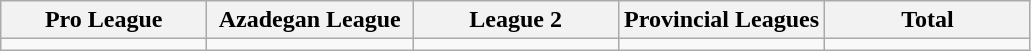<table class="wikitable">
<tr>
<th style="width:20%;">Pro League</th>
<th style="width:20%;">Azadegan League</th>
<th style="width:20%;">League 2</th>
<th style="width:20%;">Provincial Leagues</th>
<th style="width:20%;">Total</th>
</tr>
<tr>
<td></td>
<td></td>
<td></td>
<td></td>
<td></td>
</tr>
</table>
